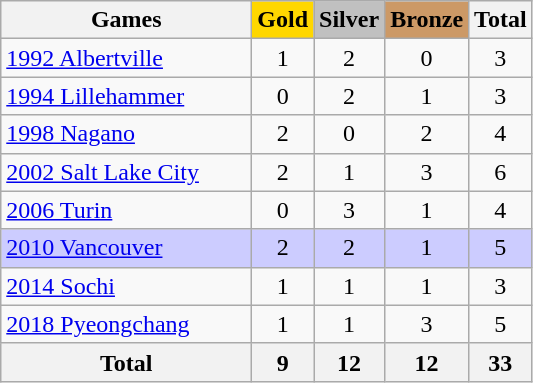<table class="wikitable sortable plainrowheaders" border="1" style="text-align:center;">
<tr>
<th scope="col" style="width:10em;">Games</th>
<th scope="col" style="background-color:gold; font-weight:bold;">Gold</th>
<th scope="col" style="background-color:silver; font-weight:bold;">Silver</th>
<th scope="col" style="background-color:#cc9966; font-weight:bold;">Bronze</th>
<th scope="col">Total</th>
</tr>
<tr>
<td align=left><a href='#'>1992 Albertville</a></td>
<td>1</td>
<td>2</td>
<td>0</td>
<td>3</td>
</tr>
<tr>
<td align=left><a href='#'>1994 Lillehammer</a></td>
<td>0</td>
<td>2</td>
<td>1</td>
<td>3</td>
</tr>
<tr>
<td align=left><a href='#'>1998 Nagano</a></td>
<td>2</td>
<td>0</td>
<td>2</td>
<td>4</td>
</tr>
<tr>
<td align=left><a href='#'>2002 Salt Lake City</a></td>
<td>2</td>
<td>1</td>
<td>3</td>
<td>6</td>
</tr>
<tr>
<td align=left><a href='#'>2006 Turin</a></td>
<td>0</td>
<td>3</td>
<td>1</td>
<td>4</td>
</tr>
<tr style="background:#ccccff">
<td align=left><a href='#'>2010 Vancouver</a></td>
<td>2</td>
<td>2</td>
<td>1</td>
<td>5</td>
</tr>
<tr>
<td align=left><a href='#'>2014 Sochi</a></td>
<td>1</td>
<td>1</td>
<td>1</td>
<td>3</td>
</tr>
<tr>
<td align=left><a href='#'>2018 Pyeongchang</a></td>
<td>1</td>
<td>1</td>
<td>3</td>
<td>5</td>
</tr>
<tr>
<th>Total</th>
<th>9</th>
<th>12</th>
<th>12</th>
<th>33</th>
</tr>
</table>
